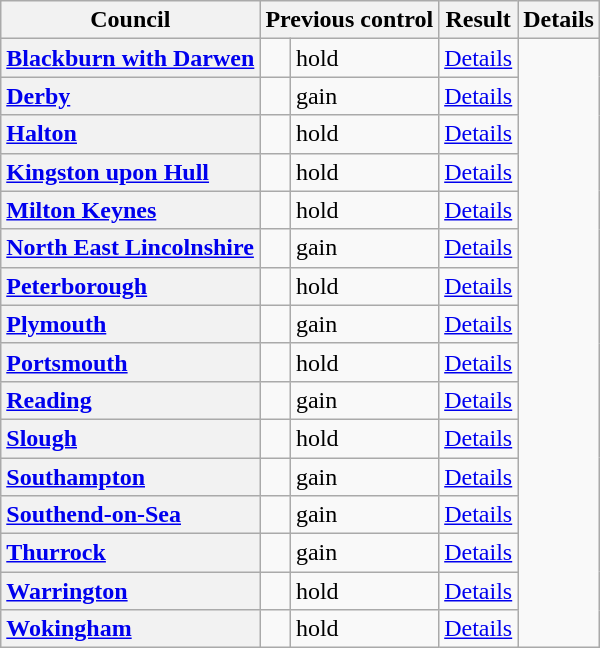<table class="wikitable">
<tr>
<th scope="col">Council</th>
<th colspan=2>Previous control</th>
<th colspan=2>Result</th>
<th scope="col" class="unsortable">Details</th>
</tr>
<tr>
<th scope="row" style="text-align: left;"><a href='#'>Blackburn with Darwen</a></th>
<td></td>
<td> hold</td>
<td><a href='#'>Details</a></td>
</tr>
<tr>
<th scope="row" style="text-align: left;"><a href='#'>Derby</a></th>
<td></td>
<td> gain</td>
<td><a href='#'>Details</a></td>
</tr>
<tr>
<th scope="row" style="text-align: left;"><a href='#'>Halton</a></th>
<td></td>
<td> hold</td>
<td><a href='#'>Details</a></td>
</tr>
<tr>
<th scope="row" style="text-align: left;"><a href='#'>Kingston upon Hull</a></th>
<td></td>
<td> hold</td>
<td><a href='#'>Details</a></td>
</tr>
<tr>
<th scope="row" style="text-align: left;"><a href='#'>Milton Keynes</a></th>
<td></td>
<td> hold</td>
<td><a href='#'>Details</a></td>
</tr>
<tr>
<th scope="row" style="text-align: left;"><a href='#'>North East Lincolnshire</a></th>
<td></td>
<td> gain</td>
<td><a href='#'>Details</a></td>
</tr>
<tr>
<th scope="row" style="text-align: left;"><a href='#'>Peterborough</a></th>
<td></td>
<td> hold</td>
<td><a href='#'>Details</a></td>
</tr>
<tr>
<th scope="row" style="text-align: left;"><a href='#'>Plymouth</a></th>
<td></td>
<td> gain</td>
<td><a href='#'>Details</a></td>
</tr>
<tr>
<th scope="row" style="text-align: left;"><a href='#'>Portsmouth</a></th>
<td></td>
<td> hold</td>
<td><a href='#'>Details</a></td>
</tr>
<tr>
<th scope="row" style="text-align: left;"><a href='#'>Reading</a></th>
<td></td>
<td> gain</td>
<td><a href='#'>Details</a></td>
</tr>
<tr>
<th scope="row" style="text-align: left;"><a href='#'>Slough</a></th>
<td></td>
<td> hold</td>
<td><a href='#'>Details</a></td>
</tr>
<tr>
<th scope="row" style="text-align: left;"><a href='#'>Southampton</a></th>
<td></td>
<td> gain</td>
<td><a href='#'>Details</a></td>
</tr>
<tr>
<th scope="row" style="text-align: left;"><a href='#'>Southend-on-Sea</a></th>
<td></td>
<td> gain</td>
<td><a href='#'>Details</a></td>
</tr>
<tr>
<th scope="row" style="text-align: left;"><a href='#'>Thurrock</a></th>
<td></td>
<td> gain</td>
<td><a href='#'>Details</a></td>
</tr>
<tr>
<th scope="row" style="text-align: left;"><a href='#'>Warrington</a></th>
<td></td>
<td> hold</td>
<td><a href='#'>Details</a></td>
</tr>
<tr>
<th scope="row" style="text-align: left;"><a href='#'>Wokingham</a></th>
<td></td>
<td> hold</td>
<td><a href='#'>Details</a></td>
</tr>
</table>
